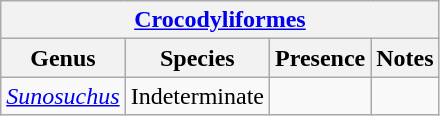<table class="wikitable" align="center">
<tr>
<th colspan="5" align="center"><a href='#'>Crocodyliformes</a></th>
</tr>
<tr>
<th>Genus</th>
<th>Species</th>
<th>Presence</th>
<th>Notes</th>
</tr>
<tr>
<td><em><a href='#'>Sunosuchus</a></em></td>
<td>Indeterminate</td>
<td></td>
<td></td>
</tr>
</table>
